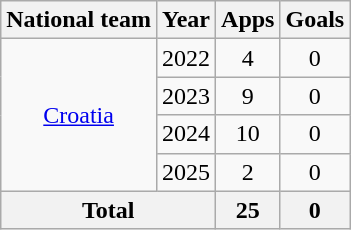<table class=wikitable style="text-align: center">
<tr>
<th>National team</th>
<th>Year</th>
<th>Apps</th>
<th>Goals</th>
</tr>
<tr>
<td rowspan="4"><a href='#'>Croatia</a></td>
<td>2022</td>
<td>4</td>
<td>0</td>
</tr>
<tr>
<td>2023</td>
<td>9</td>
<td>0</td>
</tr>
<tr>
<td>2024</td>
<td>10</td>
<td>0</td>
</tr>
<tr>
<td>2025</td>
<td>2</td>
<td>0</td>
</tr>
<tr>
<th colspan="2">Total</th>
<th>25</th>
<th>0</th>
</tr>
</table>
